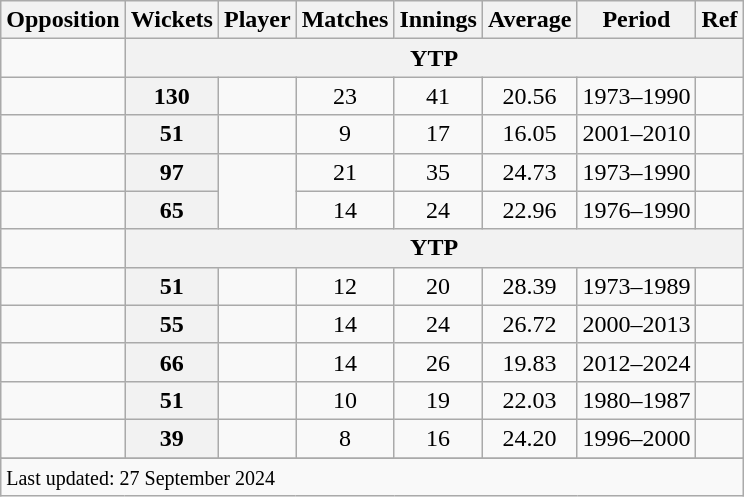<table class="wikitable plainrowheaders sortable">
<tr>
<th scope=col>Opposition</th>
<th scope=col>Wickets</th>
<th scope=col>Player</th>
<th scope=col>Matches</th>
<th scope=col>Innings</th>
<th scope=col>Average</th>
<th scope=col>Period</th>
<th scope=col>Ref</th>
</tr>
<tr>
<td></td>
<th scope=row style=text-align:center; colspan=7>YTP</th>
</tr>
<tr>
<td></td>
<th scope=row style=text-align:center;>130</th>
<td></td>
<td align=center>23</td>
<td align=center>41</td>
<td align=center>20.56</td>
<td>1973–1990</td>
<td></td>
</tr>
<tr>
<td></td>
<th scope=row style=text-align:center;>51</th>
<td></td>
<td align=center>9</td>
<td align=center>17</td>
<td align=center>16.05</td>
<td>2001–2010</td>
<td></td>
</tr>
<tr>
<td></td>
<th scope=row style=text-align:center;>97</th>
<td rowspan=2></td>
<td align=center>21</td>
<td align=center>35</td>
<td align=center>24.73</td>
<td>1973–1990</td>
<td></td>
</tr>
<tr>
<td></td>
<th scope=row style=text-align:center;>65</th>
<td align=center>14</td>
<td align=center>24</td>
<td align=center>22.96</td>
<td>1976–1990</td>
<td></td>
</tr>
<tr>
<td></td>
<th scope=row style=text-align:center; colspan=7>YTP</th>
</tr>
<tr>
<td></td>
<th scope=row style=text-align:center;>51</th>
<td></td>
<td align=center>12</td>
<td align=center>20</td>
<td align=center>28.39</td>
<td>1973–1989</td>
<td></td>
</tr>
<tr>
<td></td>
<th scope=row style=text-align:center;>55</th>
<td></td>
<td align=center>14</td>
<td align=center>24</td>
<td align=center>26.72</td>
<td>2000–2013</td>
<td></td>
</tr>
<tr>
<td></td>
<th scope=row style=text-align:center;>66</th>
<td></td>
<td align=center>14</td>
<td align=center>26</td>
<td align=center>19.83</td>
<td>2012–2024</td>
<td></td>
</tr>
<tr>
<td></td>
<th scope=row style=text-align:center;>51</th>
<td></td>
<td align=center>10</td>
<td align=center>19</td>
<td align=center>22.03</td>
<td>1980–1987</td>
<td></td>
</tr>
<tr>
<td></td>
<th scope=row style=text-align:center;>39</th>
<td></td>
<td align=center>8</td>
<td align=center>16</td>
<td align=center>24.20</td>
<td>1996–2000</td>
<td></td>
</tr>
<tr>
</tr>
<tr class=sortbottom>
<td colspan=8><small>Last updated: 27 September 2024</small></td>
</tr>
</table>
